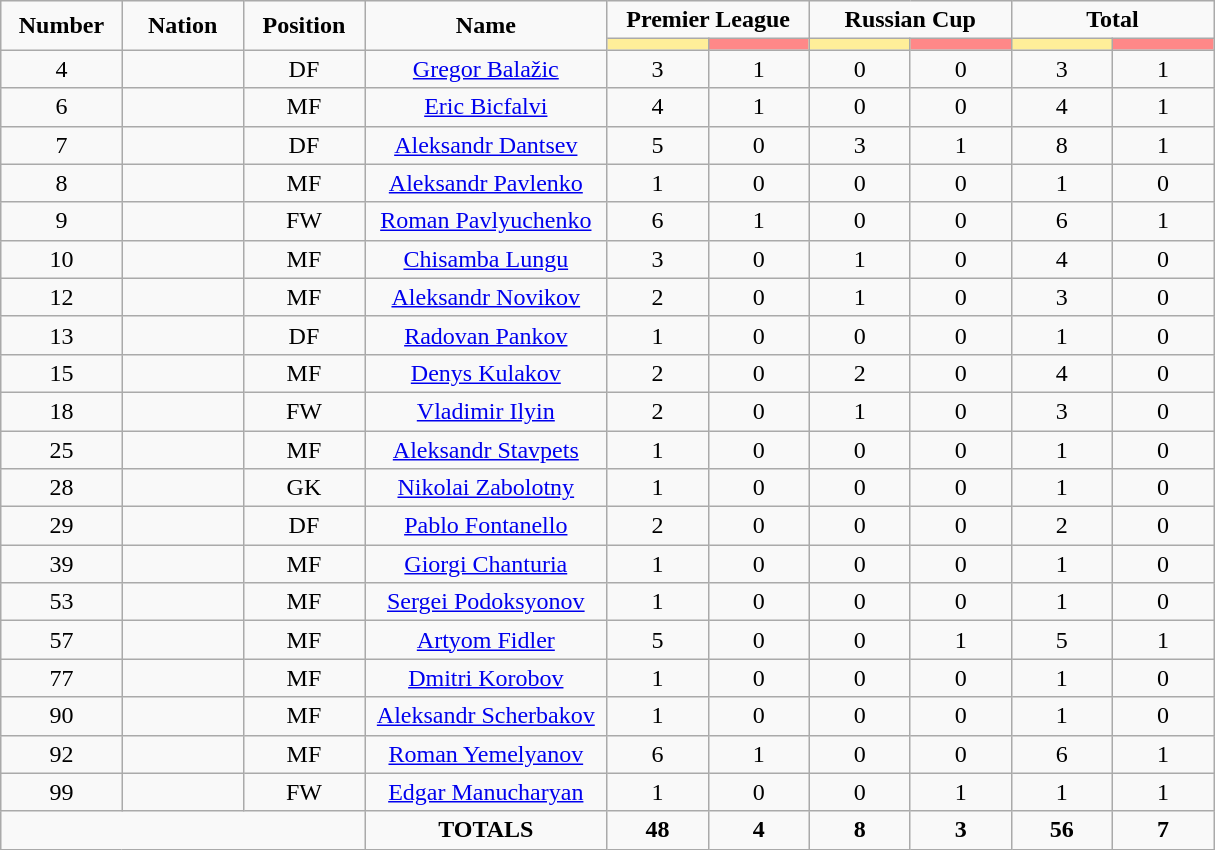<table class="wikitable" style="font-size: 100%; text-align: center;">
<tr>
<td rowspan="2" width="10%" align="center"><strong>Number</strong></td>
<td rowspan="2" width="10%" align="center"><strong>Nation</strong></td>
<td rowspan="2" width="10%" align="center"><strong>Position</strong></td>
<td rowspan="2" width="20%" align="center"><strong>Name</strong></td>
<td colspan="2" align="center"><strong>Premier League</strong></td>
<td colspan="2" align="center"><strong>Russian Cup</strong></td>
<td colspan="2" align="center"><strong>Total</strong></td>
</tr>
<tr>
<th width=60 style="background: #FFEE99"></th>
<th width=60 style="background: #FF8888"></th>
<th width=60 style="background: #FFEE99"></th>
<th width=60 style="background: #FF8888"></th>
<th width=60 style="background: #FFEE99"></th>
<th width=60 style="background: #FF8888"></th>
</tr>
<tr>
<td>4</td>
<td></td>
<td>DF</td>
<td><a href='#'>Gregor Balažic</a></td>
<td>3</td>
<td>1</td>
<td>0</td>
<td>0</td>
<td>3</td>
<td>1</td>
</tr>
<tr>
<td>6</td>
<td></td>
<td>MF</td>
<td><a href='#'>Eric Bicfalvi</a></td>
<td>4</td>
<td>1</td>
<td>0</td>
<td>0</td>
<td>4</td>
<td>1</td>
</tr>
<tr>
<td>7</td>
<td></td>
<td>DF</td>
<td><a href='#'>Aleksandr Dantsev</a></td>
<td>5</td>
<td>0</td>
<td>3</td>
<td>1</td>
<td>8</td>
<td>1</td>
</tr>
<tr>
<td>8</td>
<td></td>
<td>MF</td>
<td><a href='#'>Aleksandr Pavlenko</a></td>
<td>1</td>
<td>0</td>
<td>0</td>
<td>0</td>
<td>1</td>
<td>0</td>
</tr>
<tr>
<td>9</td>
<td></td>
<td>FW</td>
<td><a href='#'>Roman Pavlyuchenko</a></td>
<td>6</td>
<td>1</td>
<td>0</td>
<td>0</td>
<td>6</td>
<td>1</td>
</tr>
<tr>
<td>10</td>
<td></td>
<td>MF</td>
<td><a href='#'>Chisamba Lungu</a></td>
<td>3</td>
<td>0</td>
<td>1</td>
<td>0</td>
<td>4</td>
<td>0</td>
</tr>
<tr>
<td>12</td>
<td></td>
<td>MF</td>
<td><a href='#'>Aleksandr Novikov</a></td>
<td>2</td>
<td>0</td>
<td>1</td>
<td>0</td>
<td>3</td>
<td>0</td>
</tr>
<tr>
<td>13</td>
<td></td>
<td>DF</td>
<td><a href='#'>Radovan Pankov</a></td>
<td>1</td>
<td>0</td>
<td>0</td>
<td>0</td>
<td>1</td>
<td>0</td>
</tr>
<tr>
<td>15</td>
<td></td>
<td>MF</td>
<td><a href='#'>Denys Kulakov</a></td>
<td>2</td>
<td>0</td>
<td>2</td>
<td>0</td>
<td>4</td>
<td>0</td>
</tr>
<tr>
<td>18</td>
<td></td>
<td>FW</td>
<td><a href='#'>Vladimir Ilyin</a></td>
<td>2</td>
<td>0</td>
<td>1</td>
<td>0</td>
<td>3</td>
<td>0</td>
</tr>
<tr>
<td>25</td>
<td></td>
<td>MF</td>
<td><a href='#'>Aleksandr Stavpets</a></td>
<td>1</td>
<td>0</td>
<td>0</td>
<td>0</td>
<td>1</td>
<td>0</td>
</tr>
<tr>
<td>28</td>
<td></td>
<td>GK</td>
<td><a href='#'>Nikolai Zabolotny</a></td>
<td>1</td>
<td>0</td>
<td>0</td>
<td>0</td>
<td>1</td>
<td>0</td>
</tr>
<tr>
<td>29</td>
<td></td>
<td>DF</td>
<td><a href='#'>Pablo Fontanello</a></td>
<td>2</td>
<td>0</td>
<td>0</td>
<td>0</td>
<td>2</td>
<td>0</td>
</tr>
<tr>
<td>39</td>
<td></td>
<td>MF</td>
<td><a href='#'>Giorgi Chanturia</a></td>
<td>1</td>
<td>0</td>
<td>0</td>
<td>0</td>
<td>1</td>
<td>0</td>
</tr>
<tr>
<td>53</td>
<td></td>
<td>MF</td>
<td><a href='#'>Sergei Podoksyonov</a></td>
<td>1</td>
<td>0</td>
<td>0</td>
<td>0</td>
<td>1</td>
<td>0</td>
</tr>
<tr>
<td>57</td>
<td></td>
<td>MF</td>
<td><a href='#'>Artyom Fidler</a></td>
<td>5</td>
<td>0</td>
<td>0</td>
<td>1</td>
<td>5</td>
<td>1</td>
</tr>
<tr>
<td>77</td>
<td></td>
<td>MF</td>
<td><a href='#'>Dmitri Korobov</a></td>
<td>1</td>
<td>0</td>
<td>0</td>
<td>0</td>
<td>1</td>
<td>0</td>
</tr>
<tr>
<td>90</td>
<td></td>
<td>MF</td>
<td><a href='#'>Aleksandr Scherbakov</a></td>
<td>1</td>
<td>0</td>
<td>0</td>
<td>0</td>
<td>1</td>
<td>0</td>
</tr>
<tr>
<td>92</td>
<td></td>
<td>MF</td>
<td><a href='#'>Roman Yemelyanov</a></td>
<td>6</td>
<td>1</td>
<td>0</td>
<td>0</td>
<td>6</td>
<td>1</td>
</tr>
<tr>
<td>99</td>
<td></td>
<td>FW</td>
<td><a href='#'>Edgar Manucharyan</a></td>
<td>1</td>
<td>0</td>
<td>0</td>
<td>1</td>
<td>1</td>
<td>1</td>
</tr>
<tr>
<td colspan="3"></td>
<td><strong>TOTALS</strong></td>
<td><strong>48</strong></td>
<td><strong>4</strong></td>
<td><strong>8</strong></td>
<td><strong>3</strong></td>
<td><strong>56</strong></td>
<td><strong>7</strong></td>
</tr>
</table>
